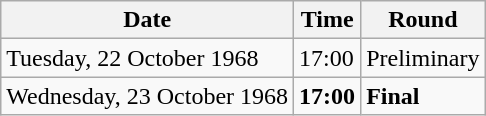<table class="wikitable">
<tr>
<th>Date</th>
<th>Time</th>
<th>Round</th>
</tr>
<tr>
<td>Tuesday, 22 October 1968</td>
<td>17:00</td>
<td>Preliminary</td>
</tr>
<tr>
<td>Wednesday, 23 October 1968</td>
<td><strong>17:00</strong></td>
<td><strong>Final</strong></td>
</tr>
</table>
